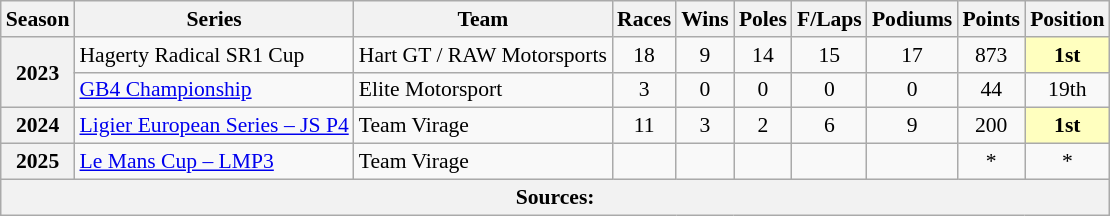<table class="wikitable" style="font-size: 90%; text-align:center">
<tr>
<th>Season</th>
<th>Series</th>
<th>Team</th>
<th>Races</th>
<th>Wins</th>
<th>Poles</th>
<th>F/Laps</th>
<th>Podiums</th>
<th>Points</th>
<th>Position</th>
</tr>
<tr>
<th rowspan="2">2023</th>
<td align=left>Hagerty Radical SR1 Cup</td>
<td align=left>Hart GT / RAW Motorsports</td>
<td>18</td>
<td>9</td>
<td>14</td>
<td>15</td>
<td>17</td>
<td>873</td>
<td style="background:#FFFFBF"><strong>1st</strong></td>
</tr>
<tr>
<td align=left><a href='#'>GB4 Championship</a></td>
<td align=left>Elite Motorsport</td>
<td>3</td>
<td>0</td>
<td>0</td>
<td>0</td>
<td>0</td>
<td>44</td>
<td>19th</td>
</tr>
<tr>
<th>2024</th>
<td align=left><a href='#'>Ligier European Series – JS P4</a></td>
<td align=left>Team Virage</td>
<td>11</td>
<td>3</td>
<td>2</td>
<td>6</td>
<td>9</td>
<td>200</td>
<td style="background:#FFFFBF"><strong>1st</strong></td>
</tr>
<tr>
<th>2025</th>
<td align=left><a href='#'>Le Mans Cup – LMP3</a></td>
<td align=left>Team Virage</td>
<td></td>
<td></td>
<td></td>
<td></td>
<td></td>
<td>*</td>
<td>*</td>
</tr>
<tr>
<th colspan="10">Sources:</th>
</tr>
</table>
